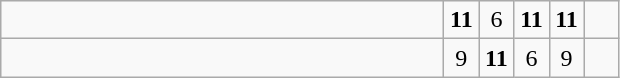<table class="wikitable">
<tr>
<td style="width:18em"><strong></strong></td>
<td align=center style="width:1em"><strong>11</strong></td>
<td align=center style="width:1em">6</td>
<td align=center style="width:1em"><strong>11</strong></td>
<td align=center style="width:1em"><strong>11</strong></td>
<td align=center style="width:1em"></td>
</tr>
<tr>
<td style="width:18em"></td>
<td align=center style="width:1em">9</td>
<td align=center style="width:1em"><strong>11</strong></td>
<td align=center style="width:1em">6</td>
<td align=center style="width:1em">9</td>
<td align=center style="width:1em"></td>
</tr>
</table>
